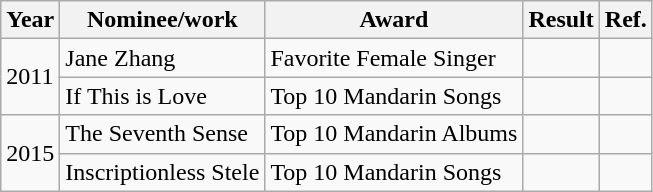<table class="wikitable">
<tr>
<th>Year</th>
<th>Nominee/work</th>
<th>Award</th>
<th><strong>Result</strong></th>
<th>Ref.</th>
</tr>
<tr>
<td rowspan="2">2011</td>
<td>Jane Zhang</td>
<td>Favorite Female Singer</td>
<td></td>
<td></td>
</tr>
<tr>
<td>If This is Love</td>
<td>Top 10 Mandarin Songs</td>
<td></td>
<td></td>
</tr>
<tr>
<td rowspan="2">2015</td>
<td>The Seventh Sense</td>
<td>Top 10 Mandarin Albums</td>
<td></td>
<td></td>
</tr>
<tr>
<td>Inscriptionless Stele</td>
<td>Top 10 Mandarin Songs</td>
<td></td>
<td></td>
</tr>
</table>
